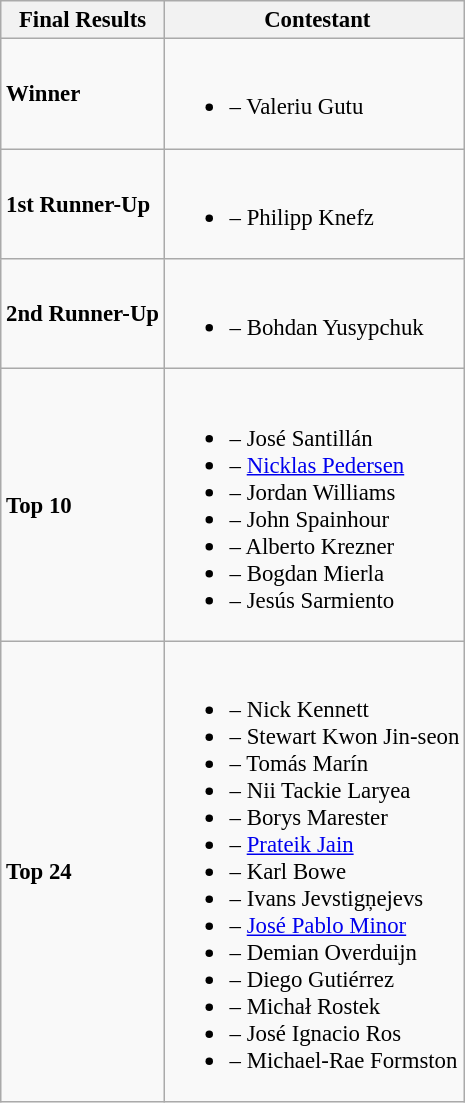<table class="wikitable sortable" style="font-size:95%;">
<tr>
<th>Final Results</th>
<th> Contestant</th>
</tr>
<tr>
<td><strong>Winner</strong></td>
<td><br><ul><li><strong></strong> – Valeriu Gutu</li></ul></td>
</tr>
<tr>
<td><strong>1st Runner-Up</strong></td>
<td><br><ul><li><strong></strong> – Philipp Knefz</li></ul></td>
</tr>
<tr>
<td><strong>2nd Runner-Up</strong></td>
<td><br><ul><li><strong></strong> – Bohdan Yusypchuk</li></ul></td>
</tr>
<tr>
<td><strong>Top 10</strong></td>
<td><br><ul><li><strong></strong> – José Santillán</li><li><strong></strong> – <a href='#'>Nicklas Pedersen</a></li><li><strong></strong> – Jordan Williams</li><li><strong></strong> – John Spainhour</li><li><strong></strong> – Alberto Krezner</li><li><strong></strong> – Bogdan Mierla</li><li><strong></strong> – Jesús Sarmiento</li></ul></td>
</tr>
<tr>
<td><strong>Top 24</strong></td>
<td><br><ul><li><strong></strong> – Nick Kennett</li><li><strong></strong> – Stewart Kwon Jin-seon</li><li><strong></strong> – Tomás Marín</li><li><strong></strong> – Nii Tackie Laryea</li><li><strong></strong> – Borys Marester</li><li><strong></strong> – <a href='#'>Prateik Jain</a></li><li><strong></strong> – Karl Bowe</li><li><strong></strong> – Ivans Jevstigņejevs</li><li><strong></strong> – <a href='#'>José Pablo Minor</a></li><li><strong></strong> – Demian Overduijn</li><li><strong></strong> – Diego Gutiérrez</li><li><strong></strong> – Michał Rostek</li><li><strong></strong> –  José Ignacio Ros</li><li><strong></strong> – Michael-Rae Formston</li></ul></td>
</tr>
</table>
